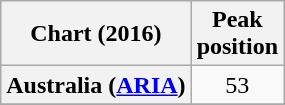<table class="wikitable plainrowheaders sortable" style="text-align:center;">
<tr>
<th scope="col">Chart (2016)</th>
<th scope="col">Peak<br>position</th>
</tr>
<tr>
<th scope="row">Australia (<a href='#'>ARIA</a>)</th>
<td>53</td>
</tr>
<tr>
</tr>
<tr>
</tr>
<tr>
</tr>
<tr>
</tr>
<tr>
</tr>
<tr>
</tr>
<tr>
</tr>
<tr>
</tr>
<tr>
</tr>
<tr>
</tr>
<tr>
</tr>
<tr>
</tr>
</table>
